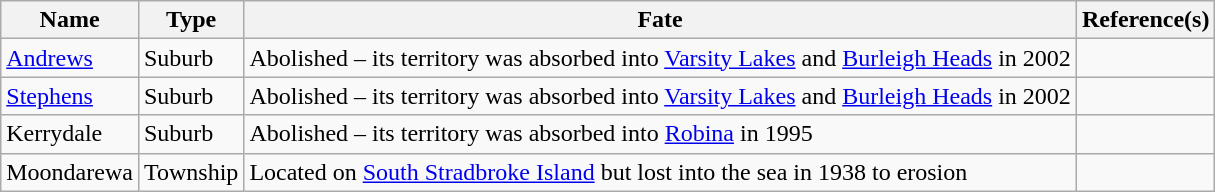<table class="wikitable sortable">
<tr>
<th>Name</th>
<th>Type</th>
<th>Fate</th>
<th>Reference(s)</th>
</tr>
<tr>
<td><a href='#'>Andrews</a></td>
<td>Suburb</td>
<td>Abolished – its territory was absorbed into <a href='#'>Varsity Lakes</a> and <a href='#'>Burleigh Heads</a> in 2002</td>
<td></td>
</tr>
<tr>
<td><a href='#'>Stephens</a></td>
<td>Suburb</td>
<td>Abolished – its territory was absorbed into <a href='#'>Varsity Lakes</a> and <a href='#'>Burleigh Heads</a> in 2002</td>
<td></td>
</tr>
<tr>
<td>Kerrydale</td>
<td>Suburb</td>
<td>Abolished – its territory was absorbed into <a href='#'>Robina</a> in 1995</td>
<td></td>
</tr>
<tr>
<td>Moondarewa</td>
<td>Township</td>
<td>Located on <a href='#'>South Stradbroke Island</a> but lost into the sea in 1938 to erosion</td>
<td></td>
</tr>
</table>
